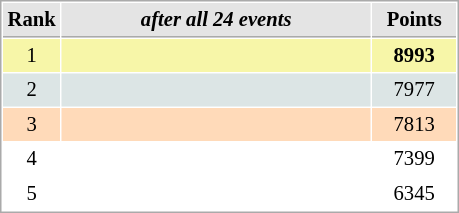<table cellspacing="1" cellpadding="3" style="border:1px solid #AAAAAA;font-size:86%">
<tr style="background-color: #E4E4E4;">
<th style="border-bottom:1px solid #AAAAAA; width: 10px;">Rank</th>
<th style="border-bottom:1px solid #AAAAAA; width: 200px;"><em>after all 24 events</em> </th>
<th style="border-bottom:1px solid #AAAAAA; width: 50px;">Points</th>
</tr>
<tr style="background:#f7f6a8;">
<td align=center>1</td>
<td><strong></strong></td>
<td align=center><strong>8993</strong></td>
</tr>
<tr style="background:#dce5e5;">
<td align=center>2</td>
<td></td>
<td align=center>7977</td>
</tr>
<tr style="background:#ffdab9;">
<td align=center>3</td>
<td></td>
<td align=center>7813</td>
</tr>
<tr>
<td align=center>4</td>
<td></td>
<td align=center>7399</td>
</tr>
<tr>
<td align=center>5</td>
<td></td>
<td align=center>6345</td>
</tr>
</table>
